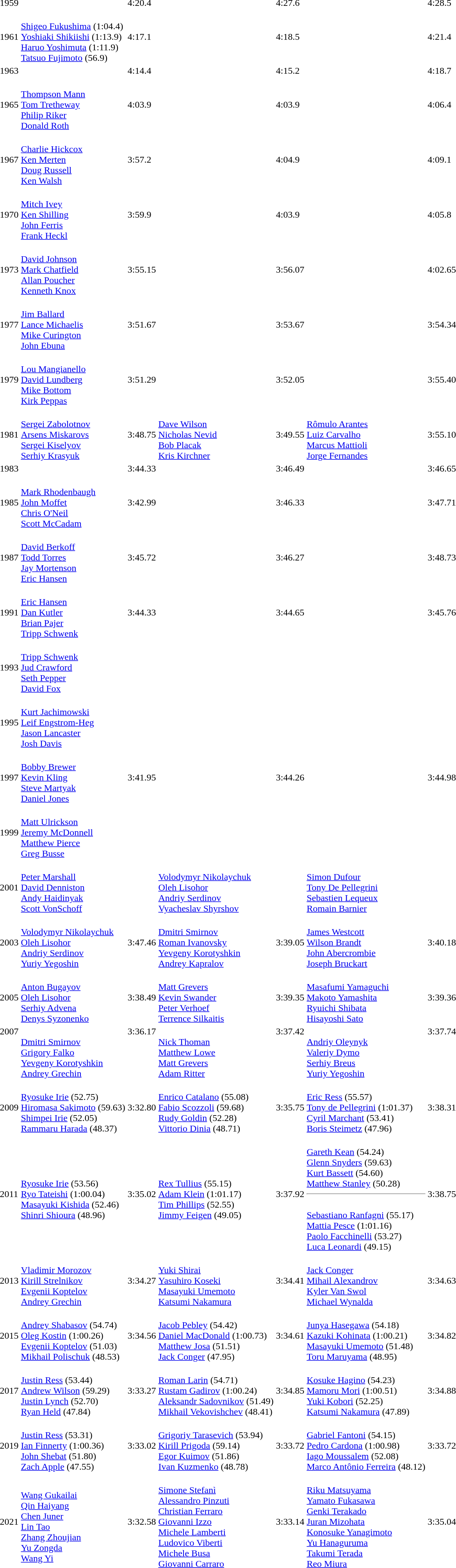<table>
<tr>
<td>1959</td>
<td></td>
<td>4:20.4</td>
<td></td>
<td>4:27.6</td>
<td></td>
<td>4:28.5</td>
</tr>
<tr>
<td>1961</td>
<td><br><a href='#'>Shigeo Fukushima</a> (1:04.4)<br><a href='#'>Yoshiaki Shikiishi</a> (1:13.9)<br><a href='#'>Haruo Yoshimuta</a> (1:11.9)<br><a href='#'>Tatsuo Fujimoto</a> (56.9)</td>
<td>4:17.1</td>
<td></td>
<td>4:18.5</td>
<td></td>
<td>4:21.4</td>
</tr>
<tr>
<td>1963</td>
<td></td>
<td>4:14.4</td>
<td></td>
<td>4:15.2</td>
<td></td>
<td>4:18.7</td>
</tr>
<tr>
<td>1965</td>
<td><br><a href='#'>Thompson Mann</a><br><a href='#'>Tom Tretheway</a><br><a href='#'>Philip Riker</a><br><a href='#'>Donald Roth</a></td>
<td>4:03.9</td>
<td></td>
<td>4:03.9</td>
<td></td>
<td>4:06.4</td>
</tr>
<tr>
<td>1967</td>
<td><br><a href='#'>Charlie Hickcox</a><br><a href='#'>Ken Merten</a><br><a href='#'>Doug Russell</a><br><a href='#'>Ken Walsh</a></td>
<td>3:57.2</td>
<td></td>
<td>4:04.9</td>
<td></td>
<td>4:09.1</td>
</tr>
<tr>
<td>1970</td>
<td><br><a href='#'>Mitch Ivey</a><br><a href='#'>Ken Shilling</a><br><a href='#'>John Ferris</a><br><a href='#'>Frank Heckl</a></td>
<td>3:59.9</td>
<td></td>
<td>4:03.9</td>
<td></td>
<td>4:05.8</td>
</tr>
<tr>
<td>1973</td>
<td><br><a href='#'>David Johnson</a><br><a href='#'>Mark Chatfield</a><br><a href='#'>Allan Poucher</a><br><a href='#'>Kenneth Knox</a></td>
<td>3:55.15</td>
<td></td>
<td>3:56.07</td>
<td></td>
<td>4:02.65</td>
</tr>
<tr>
<td>1977</td>
<td><br><a href='#'>Jim Ballard</a><br><a href='#'>Lance Michaelis</a><br><a href='#'>Mike Curington</a><br><a href='#'>John Ebuna</a></td>
<td>3:51.67</td>
<td></td>
<td>3:53.67</td>
<td></td>
<td>3:54.34</td>
</tr>
<tr>
<td>1979</td>
<td><br><a href='#'>Lou Mangianello</a><br><a href='#'>David Lundberg</a><br><a href='#'>Mike Bottom</a><br><a href='#'>Kirk Peppas</a></td>
<td>3:51.29</td>
<td></td>
<td>3:52.05</td>
<td></td>
<td>3:55.40</td>
</tr>
<tr>
<td>1981</td>
<td><br><a href='#'>Sergei Zabolotnov</a><br><a href='#'>Arsens Miskarovs</a><br><a href='#'>Sergei Kiselyov</a><br><a href='#'>Serhiy Krasyuk</a></td>
<td>3:48.75</td>
<td><br><a href='#'>Dave Wilson</a><br><a href='#'>Nicholas Nevid</a><br><a href='#'>Bob Placak</a><br><a href='#'>Kris Kirchner</a></td>
<td>3:49.55</td>
<td><br><a href='#'>Rômulo Arantes</a><br><a href='#'>Luiz Carvalho</a><br><a href='#'>Marcus Mattioli</a><br><a href='#'>Jorge Fernandes</a></td>
<td>3:55.10</td>
</tr>
<tr>
<td>1983</td>
<td></td>
<td>3:44.33</td>
<td></td>
<td>3:46.49</td>
<td></td>
<td>3:46.65</td>
</tr>
<tr>
<td>1985</td>
<td><br><a href='#'>Mark Rhodenbaugh</a><br><a href='#'>John Moffet</a><br><a href='#'>Chris O'Neil</a><br><a href='#'>Scott McCadam</a></td>
<td>3:42.99</td>
<td></td>
<td>3:46.33</td>
<td></td>
<td>3:47.71</td>
</tr>
<tr>
<td>1987</td>
<td><br><a href='#'>David Berkoff</a><br><a href='#'>Todd Torres</a><br><a href='#'>Jay Mortenson</a><br><a href='#'>Eric Hansen</a></td>
<td>3:45.72</td>
<td></td>
<td>3:46.27</td>
<td></td>
<td>3:48.73</td>
</tr>
<tr>
<td>1991</td>
<td><br><a href='#'>Eric Hansen</a><br><a href='#'>Dan Kutler</a><br><a href='#'>Brian Pajer</a><br><a href='#'>Tripp Schwenk</a></td>
<td>3:44.33</td>
<td></td>
<td>3:44.65</td>
<td></td>
<td>3:45.76</td>
</tr>
<tr>
<td>1993</td>
<td><br><a href='#'>Tripp Schwenk</a><br><a href='#'>Jud Crawford</a><br><a href='#'>Seth Pepper</a><br><a href='#'>David Fox</a></td>
<td></td>
<td></td>
<td></td>
<td></td>
<td></td>
</tr>
<tr>
<td>1995</td>
<td><br><a href='#'>Kurt Jachimowski</a><br><a href='#'>Leif Engstrom-Heg</a><br><a href='#'>Jason Lancaster</a><br><a href='#'>Josh Davis</a></td>
<td></td>
<td></td>
<td></td>
<td></td>
<td></td>
</tr>
<tr>
<td>1997</td>
<td><br><a href='#'>Bobby Brewer</a><br><a href='#'>Kevin Kling</a><br><a href='#'>Steve Martyak</a><br><a href='#'>Daniel Jones</a></td>
<td>3:41.95</td>
<td></td>
<td>3:44.26</td>
<td></td>
<td>3:44.98</td>
</tr>
<tr>
<td>1999</td>
<td><br><a href='#'>Matt Ulrickson</a><br><a href='#'>Jeremy McDonnell</a><br><a href='#'>Matthew Pierce</a><br><a href='#'>Greg Busse</a></td>
<td></td>
<td></td>
<td></td>
<td></td>
<td></td>
</tr>
<tr>
<td>2001</td>
<td><br><a href='#'>Peter Marshall</a><br><a href='#'>David Denniston</a><br><a href='#'>Andy Haidinyak</a><br><a href='#'>Scott VonSchoff</a></td>
<td></td>
<td><br><a href='#'>Volodymyr Nikolaychuk</a><br><a href='#'>Oleh Lisohor</a><br><a href='#'>Andriy Serdinov</a><br><a href='#'>Vyacheslav Shyrshov</a></td>
<td></td>
<td><br><a href='#'>Simon Dufour</a><br><a href='#'>Tony De Pellegrini</a><br><a href='#'>Sebastien Lequeux</a><br><a href='#'>Romain Barnier</a></td>
<td></td>
</tr>
<tr>
<td>2003</td>
<td><br><a href='#'>Volodymyr Nikolaychuk</a><br><a href='#'>Oleh Lisohor</a><br><a href='#'>Andriy Serdinov</a><br><a href='#'>Yuriy Yegoshin</a></td>
<td>3:47.46</td>
<td><br><a href='#'>Dmitri Smirnov</a><br><a href='#'>Roman Ivanovsky</a><br><a href='#'>Yevgeny Korotyshkin</a><br><a href='#'>Andrey Kapralov</a></td>
<td>3:39.05</td>
<td><br><a href='#'>James Westcott</a><br><a href='#'>Wilson Brandt</a><br><a href='#'>John Abercrombie</a><br><a href='#'>Joseph Bruckart</a></td>
<td>3:40.18</td>
</tr>
<tr>
<td>2005</td>
<td><br><a href='#'>Anton Bugayov</a><br><a href='#'>Oleh Lisohor</a><br><a href='#'>Serhiy Advena</a><br><a href='#'>Denys Syzonenko</a></td>
<td>3:38.49</td>
<td><br><a href='#'>Matt Grevers</a><br><a href='#'>Kevin Swander</a><br><a href='#'>Peter Verhoef</a><br><a href='#'>Terrence Silkaitis</a></td>
<td>3:39.35</td>
<td><br><a href='#'>Masafumi Yamaguchi</a><br><a href='#'>Makoto Yamashita</a><br><a href='#'>Ryuichi Shibata</a><br><a href='#'>Hisayoshi Sato</a></td>
<td>3:39.36</td>
</tr>
<tr valign="top">
<td>2007</td>
<td><br><a href='#'>Dmitri Smirnov</a><br><a href='#'>Grigory Falko</a><br><a href='#'>Yevgeny Korotyshkin</a><br><a href='#'>Andrey Grechin</a></td>
<td>3:36.17</td>
<td><br><a href='#'>Nick Thoman</a><br><a href='#'>Matthew Lowe</a><br><a href='#'>Matt Grevers</a><br><a href='#'>Adam Ritter</a></td>
<td>3:37.42</td>
<td><br><a href='#'>Andriy Oleynyk</a><br><a href='#'>Valeriy Dymo</a><br><a href='#'>Serhiy Breus</a><br><a href='#'>Yuriy Yegoshin</a></td>
<td>3:37.74</td>
</tr>
<tr>
<td>2009</td>
<td> <br> <a href='#'>Ryosuke Irie</a> (52.75) <br> <a href='#'>Hiromasa Sakimoto</a> (59.63) <br> <a href='#'>Shimpei Irie</a> (52.05) <br> <a href='#'>Rammaru Harada</a> (48.37)</td>
<td>3:32.80</td>
<td> <br> <a href='#'>Enrico Catalano</a> (55.08) <br> <a href='#'>Fabio Scozzoli</a> (59.68) <br> <a href='#'>Rudy Goldin</a> (52.28) <br> <a href='#'>Vittorio Dinia</a> (48.71)</td>
<td>3:35.75</td>
<td> <br> <a href='#'>Eric Ress</a> (55.57) <br> <a href='#'>Tony de Pellegrini</a> (1:01.37)<br> <a href='#'>Cyril Marchant</a> (53.41)<br> <a href='#'>Boris Steimetz</a> (47.96)</td>
<td>3:38.31</td>
</tr>
<tr>
<td>2011</td>
<td><br><a href='#'>Ryosuke Irie</a> (53.56) <br><a href='#'>Ryo Tateishi</a> (1:00.04) <br><a href='#'>Masayuki Kishida</a> (52.46) <br> <a href='#'>Shinri Shioura</a> (48.96)</td>
<td>3:35.02</td>
<td><br><a href='#'>Rex Tullius</a> (55.15)<br><a href='#'>Adam Klein</a> (1:01.17)<br><a href='#'>Tim Phillips</a> (52.55) <br> <a href='#'>Jimmy Feigen</a>  (49.05)</td>
<td>3:37.92</td>
<td><br><a href='#'>Gareth Kean</a> (54.24)<br><a href='#'>Glenn Snyders</a> (59.63)<br><a href='#'>Kurt Bassett</a> (54.60) <br> <a href='#'>Matthew Stanley</a> (50.28)<hr><br><a href='#'>Sebastiano Ranfagni</a> (55.17)<br><a href='#'>Mattia Pesce</a> (1:01.16)<br><a href='#'>Paolo Facchinelli</a> (53.27) <br> <a href='#'>Luca Leonardi</a>  (49.15)</td>
<td>3:38.75</td>
</tr>
<tr>
<td>2013</td>
<td><br><a href='#'>Vladimir Morozov</a><br><a href='#'>Kirill Strelnikov</a><br><a href='#'>Evgenii Koptelov</a><br><a href='#'>Andrey Grechin</a></td>
<td>3:34.27</td>
<td><br><a href='#'>Yuki Shirai</a><br><a href='#'>Yasuhiro Koseki</a><br><a href='#'>Masayuki Umemoto</a><br><a href='#'>Katsumi Nakamura</a></td>
<td>3:34.41</td>
<td><br><a href='#'>Jack Conger</a><br><a href='#'>Mihail Alexandrov</a><br><a href='#'>Kyler Van Swol</a><br><a href='#'>Michael Wynalda</a></td>
<td>3:34.63</td>
</tr>
<tr>
<td>2015</td>
<td><br><a href='#'>Andrey Shabasov</a> (54.74)<br><a href='#'>Oleg Kostin</a> (1:00.26)<br><a href='#'>Evgenii Koptelov</a> (51.03)<br><a href='#'>Mikhail Polischuk</a> (48.53)</td>
<td>3:34.56</td>
<td valign=top><br><a href='#'>Jacob Pebley</a> (54.42)<br><a href='#'>Daniel MacDonald</a> (1:00.73)<br><a href='#'>Matthew Josa</a> (51.51)<br><a href='#'>Jack Conger</a> (47.95)</td>
<td>3:34.61</td>
<td valign=top><br><a href='#'>Junya Hasegawa</a> (54.18)<br><a href='#'>Kazuki Kohinata</a> (1:00.21)<br><a href='#'>Masayuki Umemoto</a> (51.48)<br><a href='#'>Toru Maruyama</a> (48.95)</td>
<td>3:34.82</td>
</tr>
<tr>
<td>2017</td>
<td><br><a href='#'>Justin Ress</a> (53.44)<br><a href='#'>Andrew Wilson</a> (59.29)<br><a href='#'>Justin Lynch</a> (52.70)<br><a href='#'>Ryan Held</a> (47.84)</td>
<td>3:33.27</td>
<td><br><a href='#'>Roman Larin</a> (54.71)<br><a href='#'>Rustam Gadirov</a> (1:00.24)<br><a href='#'>Aleksandr Sadovnikov</a> (51.49)<br><a href='#'>Mikhail Vekovishchev</a> (48.41)</td>
<td>3:34.85</td>
<td><br><a href='#'>Kosuke Hagino</a> (54.23)<br><a href='#'>Mamoru Mori</a> (1:00.51)<br><a href='#'>Yuki Kobori</a> (52.25)<br><a href='#'>Katsumi Nakamura</a> (47.89)</td>
<td>3:34.88</td>
</tr>
<tr>
<td>2019</td>
<td><br><a href='#'>Justin Ress</a> (53.31)<br><a href='#'>Ian Finnerty</a> (1:00.36)<br><a href='#'>John Shebat</a> (51.80)<br><a href='#'>Zach Apple</a> (47.55)</td>
<td>3:33.02</td>
<td valign=top><br><a href='#'>Grigoriy Tarasevich</a> (53.94)<br><a href='#'>Kirill Prigoda</a> (59.14)<br><a href='#'>Egor Kuimov</a> (51.86)<br><a href='#'>Ivan Kuzmenko</a> (48.78)</td>
<td>3:33.72</td>
<td valign=top><br><a href='#'>Gabriel Fantoni</a> (54.15)<br><a href='#'>Pedro Cardona</a> (1:00.98)<br><a href='#'>Iago Moussalem</a> (52.08)<br><a href='#'>Marco Antônio Ferreira</a> (48.12)</td>
<td>3:33.72</td>
</tr>
<tr>
<td>2021</td>
<td><br><a href='#'>Wang Gukailai</a><br><a href='#'>Qin Haiyang</a><br><a href='#'>Chen Juner</a><br><a href='#'>Lin Tao</a><br><a href='#'>Zhang Zhoujian</a><br><a href='#'>Yu Zongda</a><br><a href='#'>Wang Yi</a></td>
<td>3:32.58</td>
<td><br><a href='#'>Simone Stefanì</a><br><a href='#'>Alessandro Pinzuti</a><br><a href='#'>Christian Ferraro</a><br><a href='#'>Giovanni Izzo</a><br><a href='#'>Michele Lamberti</a><br><a href='#'>Ludovico Viberti</a><br><a href='#'>Michele Busa</a><br><a href='#'>Giovanni Carraro</a></td>
<td>3:33.14</td>
<td><br><a href='#'>Riku Matsuyama</a><br><a href='#'>Yamato Fukasawa</a><br><a href='#'>Genki Terakado</a><br><a href='#'>Juran Mizohata</a><br><a href='#'>Konosuke Yanagimoto</a><br><a href='#'>Yu Hanaguruma</a><br><a href='#'>Takumi Terada</a><br><a href='#'>Reo Miura</a></td>
<td>3:35.04</td>
</tr>
</table>
